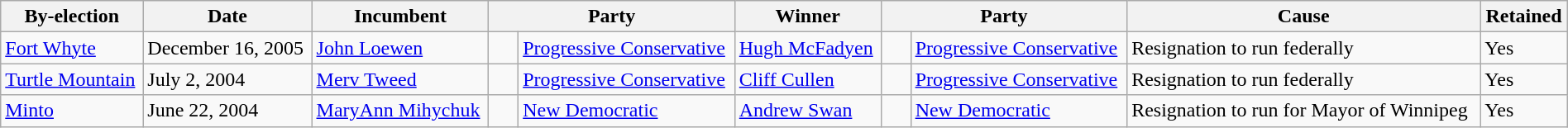<table class="wikitable" style="width:100%">
<tr>
<th>By-election</th>
<th>Date</th>
<th>Incumbent</th>
<th colspan="2">Party</th>
<th>Winner</th>
<th colspan="2">Party</th>
<th>Cause</th>
<th>Retained</th>
</tr>
<tr>
<td><a href='#'>Fort Whyte</a></td>
<td>December 16, 2005</td>
<td><a href='#'>John Loewen</a></td>
<td>    </td>
<td><a href='#'>Progressive Conservative</a></td>
<td><a href='#'>Hugh McFadyen</a></td>
<td>    </td>
<td><a href='#'>Progressive Conservative</a></td>
<td>Resignation to run federally</td>
<td>Yes</td>
</tr>
<tr>
<td><a href='#'>Turtle Mountain</a></td>
<td>July 2, 2004</td>
<td><a href='#'>Merv Tweed</a></td>
<td>    </td>
<td><a href='#'>Progressive Conservative</a></td>
<td><a href='#'>Cliff Cullen</a></td>
<td>    </td>
<td><a href='#'>Progressive Conservative</a></td>
<td>Resignation to run federally</td>
<td>Yes</td>
</tr>
<tr>
<td><a href='#'>Minto</a></td>
<td>June 22, 2004</td>
<td><a href='#'>MaryAnn Mihychuk</a></td>
<td>    </td>
<td><a href='#'>New Democratic</a></td>
<td><a href='#'>Andrew Swan</a></td>
<td>    </td>
<td><a href='#'>New Democratic</a></td>
<td>Resignation to run for Mayor of Winnipeg</td>
<td>Yes</td>
</tr>
</table>
